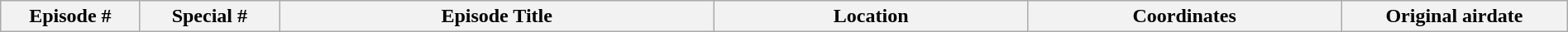<table class="wikitable plainrowheaders" style="width:100%; margin:auto;">
<tr>
<th width="8%">Episode #</th>
<th width="8%">Special #</th>
<th width="25%">Episode Title</th>
<th width="18%">Location</th>
<th width="18%">Coordinates</th>
<th width="13%">Original airdate<br><onlyinclude>


</onlyinclude></th>
</tr>
</table>
